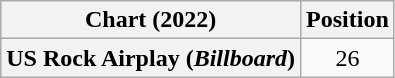<table class="wikitable sortable plainrowheaders" style="text-align:center">
<tr>
<th scope="col">Chart (2022)</th>
<th scope="col">Position</th>
</tr>
<tr>
<th scope="row">US Rock Airplay (<em>Billboard</em>)</th>
<td>26</td>
</tr>
</table>
